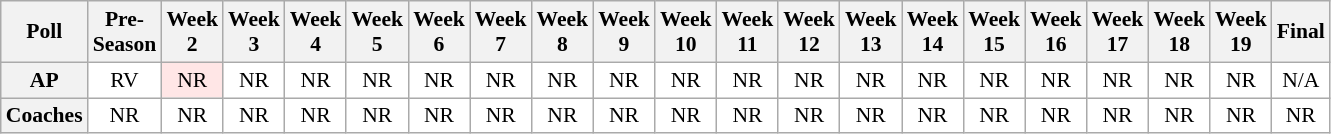<table class="wikitable" style="white-space:nowrap;font-size:90%">
<tr>
<th>Poll</th>
<th>Pre-<br>Season</th>
<th>Week<br>2</th>
<th>Week<br>3</th>
<th>Week<br>4</th>
<th>Week<br>5</th>
<th>Week<br>6</th>
<th>Week<br>7</th>
<th>Week<br>8</th>
<th>Week<br>9</th>
<th>Week<br>10</th>
<th>Week<br>11</th>
<th>Week<br>12</th>
<th>Week<br>13</th>
<th>Week<br>14</th>
<th>Week<br>15</th>
<th>Week<br>16</th>
<th>Week<br>17</th>
<th>Week<br>18</th>
<th>Week<br>19</th>
<th>Final</th>
</tr>
<tr style="text-align:center;">
<th>AP</th>
<td style="background:#FFF;">RV</td>
<td style="background:#FFE6E6;">NR</td>
<td style="background:#FFF;">NR</td>
<td style="background:#FFF;">NR</td>
<td style="background:#FFF;">NR</td>
<td style="background:#FFF;">NR</td>
<td style="background:#FFF;">NR</td>
<td style="background:#FFF;">NR</td>
<td style="background:#FFF;">NR</td>
<td style="background:#FFF;">NR</td>
<td style="background:#FFF;">NR</td>
<td style="background:#FFF;">NR</td>
<td style="background:#FFF;">NR</td>
<td style="background:#FFF;">NR</td>
<td style="background:#FFF;">NR</td>
<td style="background:#FFF;">NR</td>
<td style="background:#FFF;">NR</td>
<td style="background:#FFF;">NR</td>
<td style="background:#FFF;">NR</td>
<td style="background:#FFF;">N/A</td>
</tr>
<tr style="text-align:center;">
<th>Coaches</th>
<td style="background:#FFF;">NR</td>
<td style="background:#FFF;">NR</td>
<td style="background:#FFF;">NR</td>
<td style="background:#FFF;">NR</td>
<td style="background:#FFF;">NR</td>
<td style="background:#FFF;">NR</td>
<td style="background:#FFF;">NR</td>
<td style="background:#FFF;">NR</td>
<td style="background:#FFF;">NR</td>
<td style="background:#FFF;">NR</td>
<td style="background:#FFF;">NR</td>
<td style="background:#FFF;">NR</td>
<td style="background:#FFF;">NR</td>
<td style="background:#FFF;">NR</td>
<td style="background:#FFF;">NR</td>
<td style="background:#FFF;">NR</td>
<td style="background:#FFF;">NR</td>
<td style="background:#FFF;">NR</td>
<td style="background:#FFF;">NR</td>
<td style="background:#FFF;">NR</td>
</tr>
</table>
